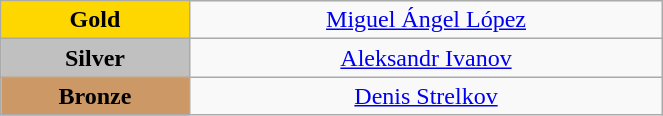<table class="wikitable" style=" text-align:center; " width="35%">
<tr>
<td bgcolor="gold"><strong>Gold</strong></td>
<td><a href='#'>Miguel Ángel López</a><br>  <small><em></em></small></td>
</tr>
<tr>
<td bgcolor="silver"><strong>Silver</strong></td>
<td><a href='#'>Aleksandr Ivanov</a><br>  <small><em></em></small></td>
</tr>
<tr>
<td bgcolor="CC9966"><strong>Bronze</strong></td>
<td><a href='#'>Denis Strelkov</a><br>  <small><em></em></small></td>
</tr>
</table>
